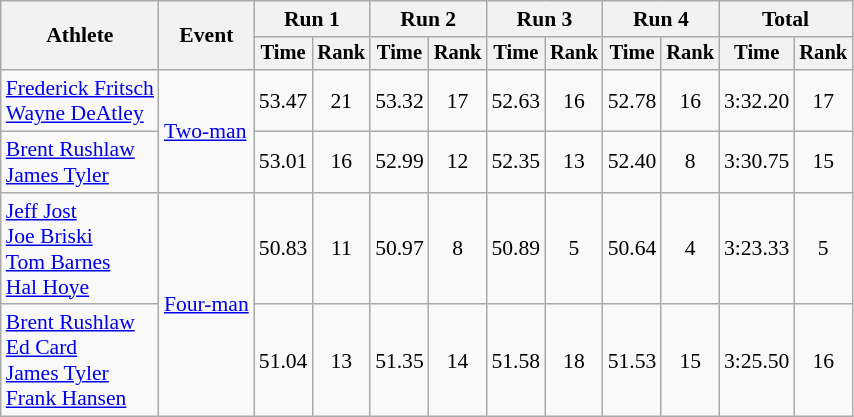<table class=wikitable style=font-size:90%;text-align:center>
<tr>
<th rowspan=2>Athlete</th>
<th rowspan=2>Event</th>
<th colspan=2>Run 1</th>
<th colspan=2>Run 2</th>
<th colspan=2>Run 3</th>
<th colspan=2">Run 4</th>
<th colspan=2>Total</th>
</tr>
<tr style=font-size:95%>
<th>Time</th>
<th>Rank</th>
<th>Time</th>
<th>Rank</th>
<th>Time</th>
<th>Rank</th>
<th>Time</th>
<th>Rank</th>
<th>Time</th>
<th>Rank</th>
</tr>
<tr>
<td align=left><a href='#'>Frederick Fritsch</a><br><a href='#'>Wayne DeAtley</a></td>
<td align=left rowspan=2><a href='#'>Two-man</a></td>
<td>53.47</td>
<td>21</td>
<td>53.32</td>
<td>17</td>
<td>52.63</td>
<td>16</td>
<td>52.78</td>
<td>16</td>
<td>3:32.20</td>
<td>17</td>
</tr>
<tr>
<td align=left><a href='#'>Brent Rushlaw</a><br><a href='#'>James Tyler</a></td>
<td>53.01</td>
<td>16</td>
<td>52.99</td>
<td>12</td>
<td>52.35</td>
<td>13</td>
<td>52.40</td>
<td>8</td>
<td>3:30.75</td>
<td>15</td>
</tr>
<tr>
<td align=left><a href='#'>Jeff Jost</a><br><a href='#'>Joe Briski</a><br><a href='#'>Tom Barnes</a><br><a href='#'>Hal Hoye</a></td>
<td align=left rowspan=2><a href='#'>Four-man</a></td>
<td>50.83</td>
<td>11</td>
<td>50.97</td>
<td>8</td>
<td>50.89</td>
<td>5</td>
<td>50.64</td>
<td>4</td>
<td>3:23.33</td>
<td>5</td>
</tr>
<tr>
<td align=left><a href='#'>Brent Rushlaw</a><br><a href='#'>Ed Card</a><br><a href='#'>James Tyler</a><br><a href='#'>Frank Hansen</a></td>
<td>51.04</td>
<td>13</td>
<td>51.35</td>
<td>14</td>
<td>51.58</td>
<td>18</td>
<td>51.53</td>
<td>15</td>
<td>3:25.50</td>
<td>16</td>
</tr>
</table>
